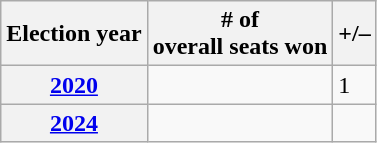<table class=wikitable>
<tr>
<th>Election year</th>
<th># of<br>overall seats won</th>
<th>+/–</th>
</tr>
<tr>
<th><a href='#'>2020</a></th>
<td></td>
<td> 1</td>
</tr>
<tr>
<th><a href='#'>2024</a></th>
<td></td>
<td></td>
</tr>
</table>
